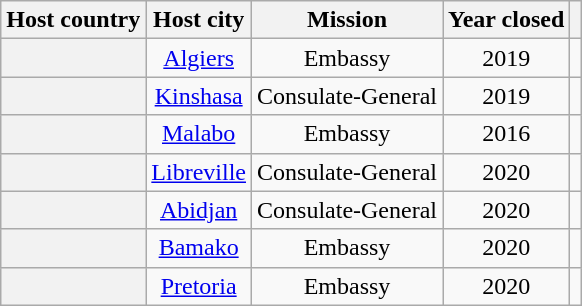<table class="wikitable plainrowheaders" style="text-align:center;">
<tr>
<th scope="col">Host country</th>
<th scope="col">Host city</th>
<th scope="col">Mission</th>
<th scope="col">Year closed</th>
<th scope="col"></th>
</tr>
<tr>
<th scope="row"></th>
<td><a href='#'>Algiers</a></td>
<td>Embassy</td>
<td>2019</td>
<td></td>
</tr>
<tr>
<th scope="row"></th>
<td><a href='#'>Kinshasa</a></td>
<td>Consulate-General</td>
<td>2019</td>
<td></td>
</tr>
<tr>
<th scope="row"></th>
<td><a href='#'>Malabo</a></td>
<td>Embassy</td>
<td>2016</td>
<td></td>
</tr>
<tr>
<th scope="row"></th>
<td><a href='#'>Libreville</a></td>
<td>Consulate-General</td>
<td>2020</td>
<td></td>
</tr>
<tr>
<th scope="row"></th>
<td><a href='#'>Abidjan</a></td>
<td>Consulate-General</td>
<td>2020</td>
<td></td>
</tr>
<tr>
<th scope="row"></th>
<td><a href='#'>Bamako</a></td>
<td>Embassy</td>
<td>2020</td>
<td></td>
</tr>
<tr>
<th scope="row"></th>
<td><a href='#'>Pretoria</a></td>
<td>Embassy</td>
<td>2020</td>
<td></td>
</tr>
</table>
